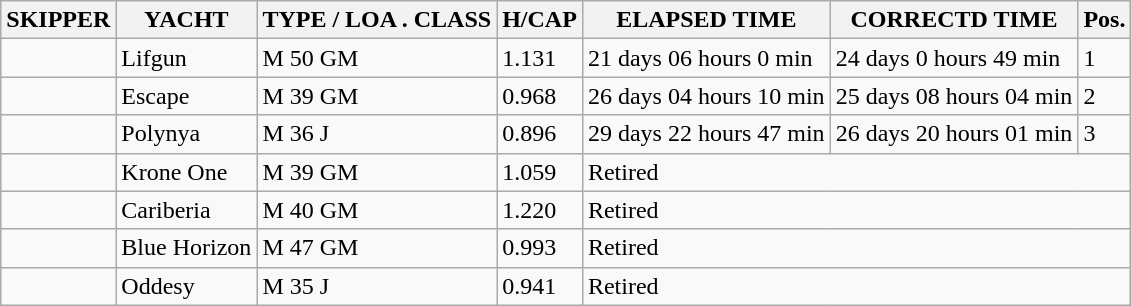<table class="wikitable sortable">
<tr>
<th>SKIPPER</th>
<th>YACHT</th>
<th>TYPE / LOA . CLASS</th>
<th>H/CAP</th>
<th>ELAPSED TIME</th>
<th>CORRECTD TIME</th>
<th>Pos.</th>
</tr>
<tr>
<td></td>
<td>Lifgun</td>
<td>M 50	GM</td>
<td>1.131</td>
<td>21 days 06 hours 0 min</td>
<td>24 days 0 hours 49 min</td>
<td>1</td>
</tr>
<tr>
<td></td>
<td>Escape</td>
<td>M 39 GM</td>
<td>0.968</td>
<td>26 days 04 hours 10 min</td>
<td>25 days 08 hours 04 min</td>
<td>2</td>
</tr>
<tr>
<td></td>
<td>Polynya</td>
<td>M 36 J</td>
<td>0.896</td>
<td>29 days 22 hours 47 min</td>
<td>26 days 20 hours 01 min</td>
<td>3</td>
</tr>
<tr>
<td></td>
<td>Krone One</td>
<td>M 39 GM</td>
<td>1.059</td>
<td colspan=3>Retired</td>
</tr>
<tr>
<td></td>
<td>Cariberia</td>
<td>M	40	GM</td>
<td>1.220</td>
<td colspan=3>Retired</td>
</tr>
<tr>
<td></td>
<td>Blue Horizon</td>
<td>M	47 GM</td>
<td>0.993</td>
<td colspan=3>Retired</td>
</tr>
<tr>
<td></td>
<td>Oddesy</td>
<td>M 35 J</td>
<td>0.941</td>
<td colspan=3>Retired</td>
</tr>
</table>
